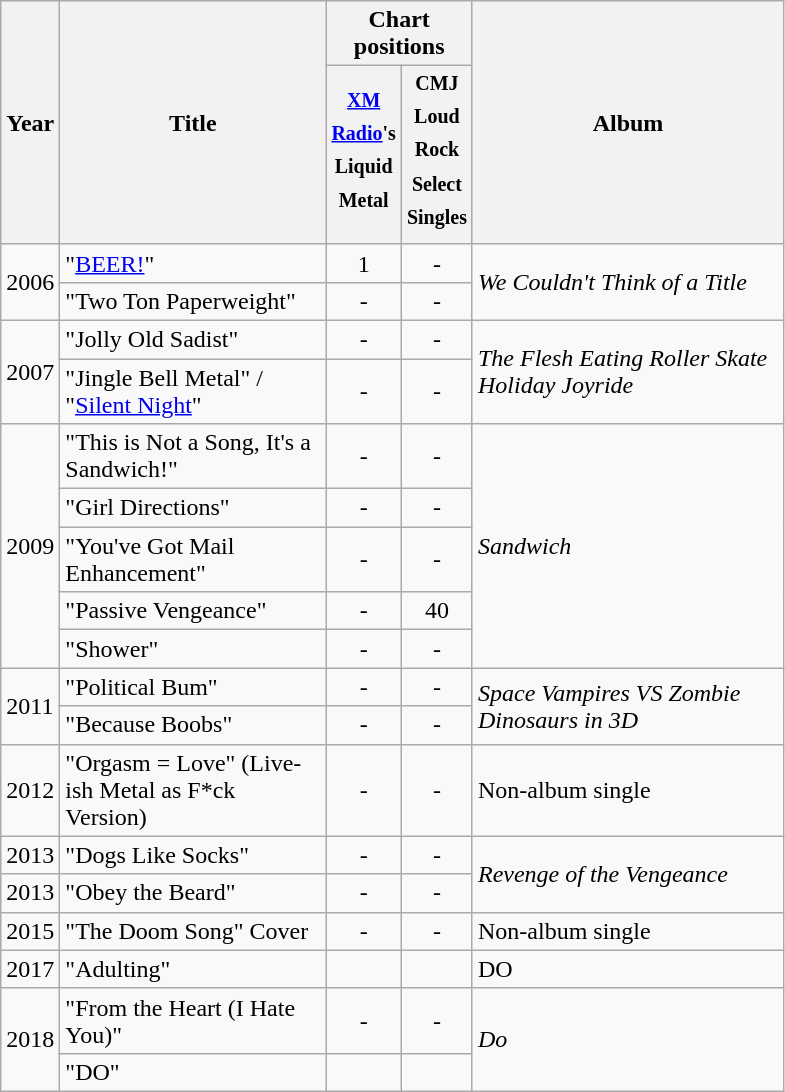<table class="wikitable">
<tr>
<th width="20" rowspan="2">Year</th>
<th width="170" rowspan="2">Title</th>
<th colspan="2">Chart positions</th>
<th width="200" rowspan="2">Album</th>
</tr>
<tr>
<th width="22"><sup><a href='#'>XM Radio</a>'s Liquid Metal</sup></th>
<th width="22"><sup>CMJ Loud Rock Select Singles</sup></th>
</tr>
<tr>
<td rowspan="2">2006</td>
<td>"<a href='#'>BEER!</a>"</td>
<td align="center">1</td>
<td align="center">-</td>
<td rowspan="2"><em>We Couldn't Think of a Title</em></td>
</tr>
<tr>
<td>"Two Ton Paperweight"</td>
<td align="center">-</td>
<td align="center">-</td>
</tr>
<tr>
<td rowspan="2">2007</td>
<td>"Jolly Old Sadist"</td>
<td align="center">-</td>
<td align="center">-</td>
<td rowspan="2"><em>The Flesh Eating Roller Skate Holiday Joyride</em></td>
</tr>
<tr>
<td>"Jingle Bell Metal" / "<a href='#'>Silent Night</a>"</td>
<td align="center">-</td>
<td align="center">-</td>
</tr>
<tr>
<td rowspan="5">2009</td>
<td>"This is Not a Song, It's a Sandwich!"</td>
<td align="center">-</td>
<td align="center">-</td>
<td rowspan="5"><em>Sandwich</em></td>
</tr>
<tr>
<td>"Girl Directions"</td>
<td align="center">-</td>
<td align="center">-</td>
</tr>
<tr>
<td>"You've Got Mail Enhancement"</td>
<td align="center">-</td>
<td align="center">-</td>
</tr>
<tr>
<td>"Passive Vengeance"</td>
<td align="center">-</td>
<td align="center">40</td>
</tr>
<tr>
<td>"Shower"</td>
<td align="center">-</td>
<td align="center">-</td>
</tr>
<tr>
<td rowspan="2">2011</td>
<td>"Political Bum"</td>
<td align="center">-</td>
<td align="center">-</td>
<td rowspan="2"><em>Space Vampires VS Zombie Dinosaurs in 3D</em></td>
</tr>
<tr>
<td>"Because Boobs"</td>
<td align="center">-</td>
<td align="center">-</td>
</tr>
<tr>
<td>2012</td>
<td>"Orgasm = Love" (Live-ish Metal as F*ck Version)</td>
<td align="center">-</td>
<td align="center">-</td>
<td>Non-album single</td>
</tr>
<tr>
<td>2013</td>
<td>"Dogs Like Socks"</td>
<td align="center">-</td>
<td align="center">-</td>
<td rowspan="2"><em>Revenge of the Vengeance</em></td>
</tr>
<tr>
<td>2013</td>
<td>"Obey the Beard"</td>
<td align="center">-</td>
<td align="center">-</td>
</tr>
<tr>
<td>2015</td>
<td>"The Doom Song" Cover</td>
<td align="center">-</td>
<td align="center">-</td>
<td>Non-album single</td>
</tr>
<tr>
<td>2017</td>
<td>"Adulting"</td>
<td></td>
<td></td>
<td>DO</td>
</tr>
<tr>
<td rowspan="2">2018</td>
<td>"From the Heart (I Hate You)"</td>
<td align="center">-</td>
<td align="center">-</td>
<td rowspan="3"><em>Do</em></td>
</tr>
<tr>
<td>"DO"</td>
<td></td>
<td></td>
</tr>
</table>
